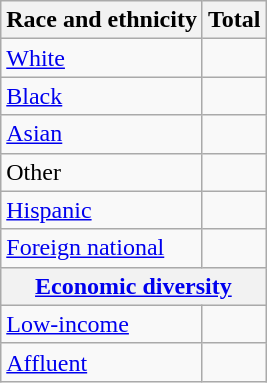<table class="wikitable floatright sortable collapsible"; text-align:right; font-size:80%;">
<tr>
<th>Race and ethnicity</th>
<th colspan="2" data-sort-type=number>Total</th>
</tr>
<tr>
<td><a href='#'>White</a></td>
<td align=right></td>
</tr>
<tr>
<td><a href='#'>Black</a></td>
<td align=right></td>
</tr>
<tr>
<td><a href='#'>Asian</a></td>
<td align=right></td>
</tr>
<tr>
<td>Other</td>
<td align=right></td>
</tr>
<tr>
<td><a href='#'>Hispanic</a></td>
<td align=right></td>
</tr>
<tr>
<td><a href='#'>Foreign national</a></td>
<td align=right></td>
</tr>
<tr>
<th colspan="4" data-sort-type=number><a href='#'>Economic diversity</a></th>
</tr>
<tr>
<td><a href='#'>Low-income</a></td>
<td align=right></td>
</tr>
<tr>
<td><a href='#'>Affluent</a></td>
<td align=right></td>
</tr>
</table>
